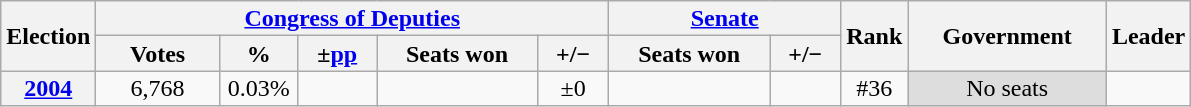<table class="wikitable" style="text-align:center; font-size:100%; line-height:16px;">
<tr>
<th rowspan="2" width="50px">Election</th>
<th colspan="5"><a href='#'>Congress of Deputies</a></th>
<th colspan="2"><a href='#'>Senate</a></th>
<th rowspan="2" width="30px">Rank</th>
<th rowspan="2" width="125px">Government</th>
<th rowspan="2">Leader</th>
</tr>
<tr>
<th width="75px">Votes</th>
<th width="45px">%</th>
<th width="45px">±<a href='#'>pp</a></th>
<th width="100px">Seats won</th>
<th width="40px">+/−</th>
<th width="100px">Seats won</th>
<th width="40px">+/−</th>
</tr>
<tr>
<th><a href='#'>2004</a></th>
<td>6,768</td>
<td>0.03%</td>
<td></td>
<td></td>
<td>±0</td>
<td></td>
<td></td>
<td>#36</td>
<td style="background-color:#DDDDDD">No seats</td>
<td></td>
</tr>
</table>
